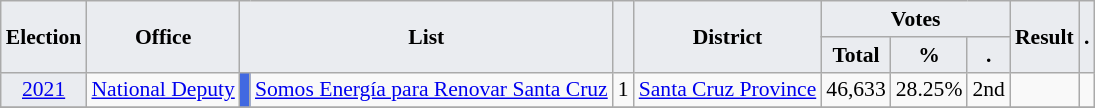<table class="wikitable" style="font-size:90%; text-align:center;">
<tr>
<th style="background-color:#EAECF0;" rowspan=2>Election</th>
<th style="background-color:#EAECF0;" rowspan=2>Office</th>
<th style="background-color:#EAECF0;" colspan=2 rowspan=2>List</th>
<th style="background-color:#EAECF0;" rowspan=2></th>
<th style="background-color:#EAECF0;" rowspan=2>District</th>
<th style="background-color:#EAECF0;" colspan=3>Votes</th>
<th style="background-color:#EAECF0;" rowspan=2>Result</th>
<th style="background-color:#EAECF0;" rowspan=2>.</th>
</tr>
<tr>
<th style="background-color:#EAECF0;">Total</th>
<th style="background-color:#EAECF0;">%</th>
<th style="background-color:#EAECF0;">.</th>
</tr>
<tr>
<td style="background-color:#EAECF0;"><a href='#'>2021</a></td>
<td><a href='#'>National Deputy</a></td>
<td style="background-color:#4169E1;"></td>
<td><a href='#'>Somos Energía para Renovar Santa Cruz</a></td>
<td>1</td>
<td><a href='#'>Santa Cruz Province</a></td>
<td>46,633</td>
<td>28.25%</td>
<td>2nd</td>
<td></td>
<td></td>
</tr>
<tr>
</tr>
</table>
